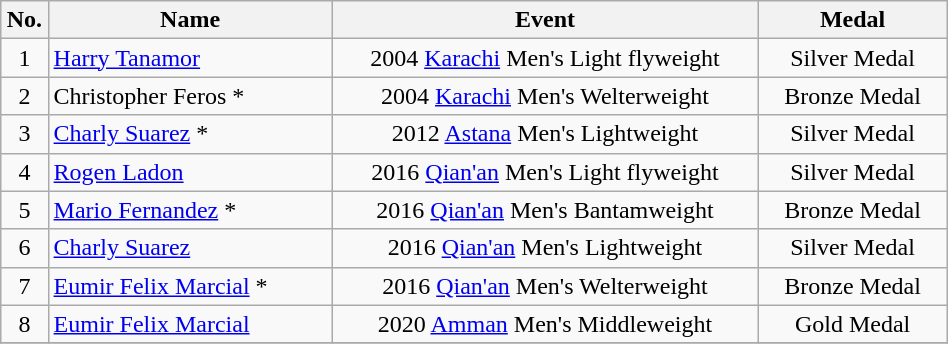<table class="wikitable" width=50%>
<tr>
<th width=05%>No.</th>
<th width=30%>Name</th>
<th width=45%>Event</th>
<th width=20%>Medal</th>
</tr>
<tr align=center>
<td>1</td>
<td align=left><a href='#'>Harry Tanamor</a></td>
<td>2004 <a href='#'>Karachi</a> Men's Light flyweight</td>
<td> Silver Medal</td>
</tr>
<tr align=center>
<td>2</td>
<td align=left>Christopher Feros *</td>
<td>2004 <a href='#'>Karachi</a> Men's Welterweight</td>
<td> Bronze Medal</td>
</tr>
<tr align=center>
<td>3</td>
<td align=left><a href='#'>Charly Suarez</a> *</td>
<td>2012 <a href='#'>Astana</a> Men's Lightweight</td>
<td> Silver Medal</td>
</tr>
<tr align=center>
<td>4</td>
<td align=left><a href='#'>Rogen Ladon</a></td>
<td>2016 <a href='#'>Qian'an</a> Men's Light flyweight</td>
<td> Silver Medal</td>
</tr>
<tr align=center>
<td>5</td>
<td align=left><a href='#'>Mario Fernandez</a> *</td>
<td>2016 <a href='#'>Qian'an</a> Men's Bantamweight</td>
<td> Bronze Medal</td>
</tr>
<tr align=center>
<td>6</td>
<td align=left><a href='#'>Charly Suarez</a></td>
<td>2016 <a href='#'>Qian'an</a> Men's Lightweight</td>
<td> Silver Medal</td>
</tr>
<tr align=center>
<td>7</td>
<td align=left><a href='#'>Eumir Felix Marcial</a> *</td>
<td>2016 <a href='#'>Qian'an</a> Men's Welterweight</td>
<td> Bronze Medal</td>
</tr>
<tr align=center>
<td>8</td>
<td align=left><a href='#'>Eumir Felix Marcial</a></td>
<td>2020 <a href='#'>Amman</a> Men's Middleweight</td>
<td> Gold Medal</td>
</tr>
<tr align=center>
</tr>
</table>
